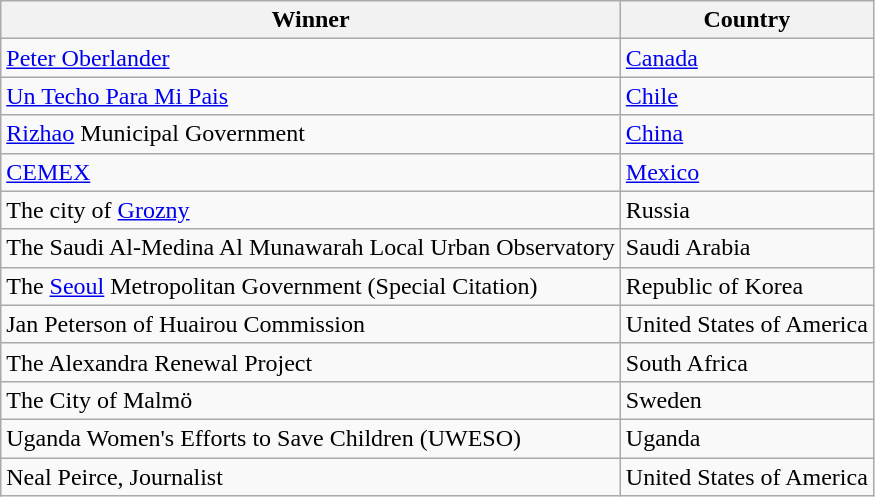<table class="wikitable">
<tr>
<th>Winner</th>
<th>Country</th>
</tr>
<tr>
<td><a href='#'>Peter Oberlander</a></td>
<td><a href='#'>Canada</a></td>
</tr>
<tr>
<td><a href='#'>Un Techo Para Mi Pais</a></td>
<td><a href='#'>Chile</a></td>
</tr>
<tr>
<td><a href='#'>Rizhao</a> Municipal Government</td>
<td><a href='#'>China</a></td>
</tr>
<tr>
<td><a href='#'>CEMEX</a></td>
<td><a href='#'>Mexico</a></td>
</tr>
<tr>
<td>The city of <a href='#'>Grozny</a></td>
<td>Russia</td>
</tr>
<tr>
<td>The Saudi Al-Medina Al Munawarah Local Urban Observatory</td>
<td>Saudi Arabia</td>
</tr>
<tr>
<td>The <a href='#'>Seoul</a> Metropolitan Government (Special Citation)</td>
<td>Republic of Korea</td>
</tr>
<tr>
<td>Jan Peterson of Huairou Commission</td>
<td>United States of America</td>
</tr>
<tr>
<td>The Alexandra Renewal Project</td>
<td>South Africa</td>
</tr>
<tr>
<td>The City of Malmö</td>
<td>Sweden</td>
</tr>
<tr>
<td>Uganda Women's Efforts to Save Children (UWESO)</td>
<td>Uganda</td>
</tr>
<tr>
<td>Neal Peirce, Journalist</td>
<td>United States of America</td>
</tr>
</table>
